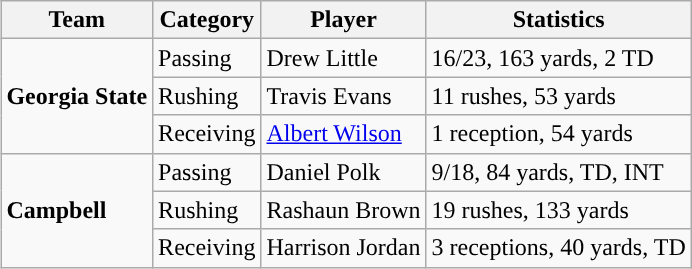<table class="wikitable" style="float: right;">
<tr>
<th>Team</th>
<th>Category</th>
<th>Player</th>
<th>Statistics</th>
</tr>
<tr>
<td rowspan=3><strong>Georgia State</strong></td>
<td>Passing</td>
<td>Drew Little</td>
<td>16/23, 163 yards, 2 TD</td>
</tr>
<tr>
<td>Rushing</td>
<td>Travis Evans</td>
<td>11 rushes, 53 yards</td>
</tr>
<tr>
<td>Receiving</td>
<td><a href='#'>Albert Wilson</a></td>
<td>1 reception, 54 yards</td>
</tr>
<tr>
<td rowspan=3><strong>Campbell</strong></td>
<td>Passing</td>
<td>Daniel Polk</td>
<td>9/18, 84 yards, TD, INT</td>
</tr>
<tr>
<td>Rushing</td>
<td>Rashaun Brown</td>
<td>19 rushes, 133 yards</td>
</tr>
<tr>
<td>Receiving</td>
<td>Harrison Jordan</td>
<td>3 receptions, 40 yards, TD</td>
</tr>
</table>
